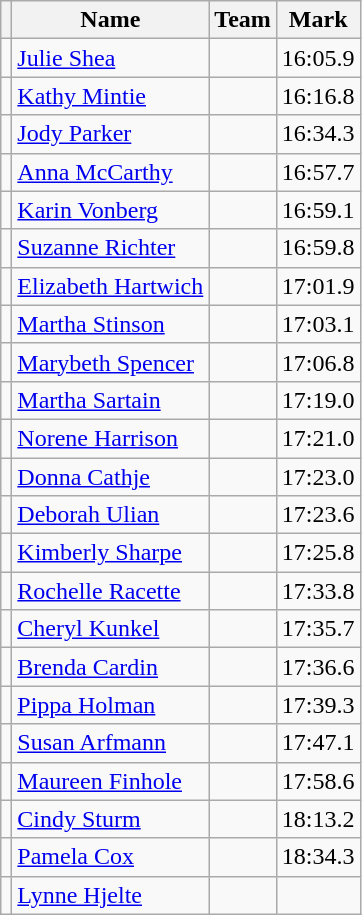<table class=wikitable>
<tr>
<th></th>
<th>Name</th>
<th>Team</th>
<th>Mark</th>
</tr>
<tr>
<td></td>
<td><a href='#'>Julie Shea</a></td>
<td></td>
<td>16:05.9</td>
</tr>
<tr>
<td></td>
<td><a href='#'>Kathy Mintie</a></td>
<td></td>
<td>16:16.8</td>
</tr>
<tr>
<td></td>
<td><a href='#'>Jody Parker</a></td>
<td></td>
<td>16:34.3</td>
</tr>
<tr>
<td></td>
<td><a href='#'>Anna McCarthy</a></td>
<td></td>
<td>16:57.7</td>
</tr>
<tr>
<td></td>
<td><a href='#'>Karin Vonberg</a></td>
<td></td>
<td>16:59.1</td>
</tr>
<tr>
<td></td>
<td><a href='#'>Suzanne Richter</a></td>
<td></td>
<td>16:59.8</td>
</tr>
<tr>
<td></td>
<td><a href='#'>Elizabeth Hartwich</a></td>
<td></td>
<td>17:01.9</td>
</tr>
<tr>
<td></td>
<td><a href='#'>Martha Stinson</a></td>
<td></td>
<td>17:03.1</td>
</tr>
<tr>
<td></td>
<td><a href='#'>Marybeth Spencer</a></td>
<td></td>
<td>17:06.8</td>
</tr>
<tr>
<td></td>
<td><a href='#'>Martha Sartain</a></td>
<td></td>
<td>17:19.0</td>
</tr>
<tr>
<td></td>
<td><a href='#'>Norene Harrison</a></td>
<td></td>
<td>17:21.0</td>
</tr>
<tr>
<td></td>
<td><a href='#'>Donna Cathje</a></td>
<td></td>
<td>17:23.0</td>
</tr>
<tr>
<td></td>
<td><a href='#'>Deborah Ulian</a></td>
<td></td>
<td>17:23.6</td>
</tr>
<tr>
<td></td>
<td><a href='#'>Kimberly Sharpe</a></td>
<td></td>
<td>17:25.8</td>
</tr>
<tr>
<td></td>
<td><a href='#'>Rochelle Racette</a></td>
<td></td>
<td>17:33.8</td>
</tr>
<tr>
<td></td>
<td><a href='#'>Cheryl Kunkel</a></td>
<td></td>
<td>17:35.7</td>
</tr>
<tr>
<td></td>
<td><a href='#'>Brenda Cardin</a></td>
<td></td>
<td>17:36.6</td>
</tr>
<tr>
<td></td>
<td><a href='#'>Pippa Holman</a></td>
<td></td>
<td>17:39.3</td>
</tr>
<tr>
<td></td>
<td><a href='#'>Susan Arfmann</a></td>
<td></td>
<td>17:47.1</td>
</tr>
<tr>
<td></td>
<td><a href='#'>Maureen Finhole</a></td>
<td></td>
<td>17:58.6</td>
</tr>
<tr>
<td></td>
<td><a href='#'>Cindy Sturm</a></td>
<td></td>
<td>18:13.2</td>
</tr>
<tr>
<td></td>
<td><a href='#'>Pamela Cox</a></td>
<td></td>
<td>18:34.3</td>
</tr>
<tr>
<td></td>
<td><a href='#'>Lynne Hjelte</a></td>
<td></td>
<td></td>
</tr>
</table>
